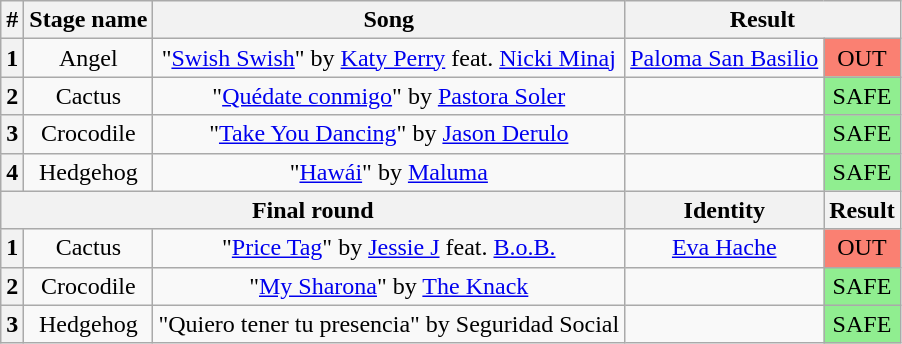<table class="wikitable plainrowheaders" style="text-align:center">
<tr>
<th>#</th>
<th>Stage name</th>
<th>Song</th>
<th colspan="2">Result</th>
</tr>
<tr>
<th>1</th>
<td>Angel</td>
<td>"<a href='#'>Swish Swish</a>" by <a href='#'>Katy Perry</a> feat. <a href='#'>Nicki Minaj</a></td>
<td><a href='#'>Paloma San Basilio</a></td>
<td bgcolor="salmon">OUT</td>
</tr>
<tr>
<th>2</th>
<td>Cactus</td>
<td>"<a href='#'>Quédate conmigo</a>" by <a href='#'>Pastora Soler</a></td>
<td></td>
<td bgcolor="lightgreen">SAFE</td>
</tr>
<tr>
<th>3</th>
<td>Crocodile</td>
<td>"<a href='#'>Take You Dancing</a>" by <a href='#'>Jason Derulo</a></td>
<td></td>
<td bgcolor="lightgreen">SAFE</td>
</tr>
<tr>
<th>4</th>
<td>Hedgehog</td>
<td>"<a href='#'>Hawái</a>" by <a href='#'>Maluma</a></td>
<td></td>
<td bgcolor="lightgreen">SAFE</td>
</tr>
<tr>
<th colspan="3">Final round</th>
<th>Identity</th>
<th>Result</th>
</tr>
<tr>
<th>1</th>
<td>Cactus</td>
<td>"<a href='#'>Price Tag</a>" by <a href='#'>Jessie J</a> feat. <a href='#'>B.o.B.</a></td>
<td><a href='#'>Eva Hache</a></td>
<td bgcolor="salmon">OUT</td>
</tr>
<tr>
<th>2</th>
<td>Crocodile</td>
<td>"<a href='#'>My Sharona</a>" by <a href='#'>The Knack</a></td>
<td></td>
<td bgcolor="lightgreen">SAFE</td>
</tr>
<tr>
<th>3</th>
<td>Hedgehog</td>
<td>"Quiero tener tu presencia" by Seguridad Social</td>
<td></td>
<td bgcolor="lightgreen">SAFE</td>
</tr>
</table>
